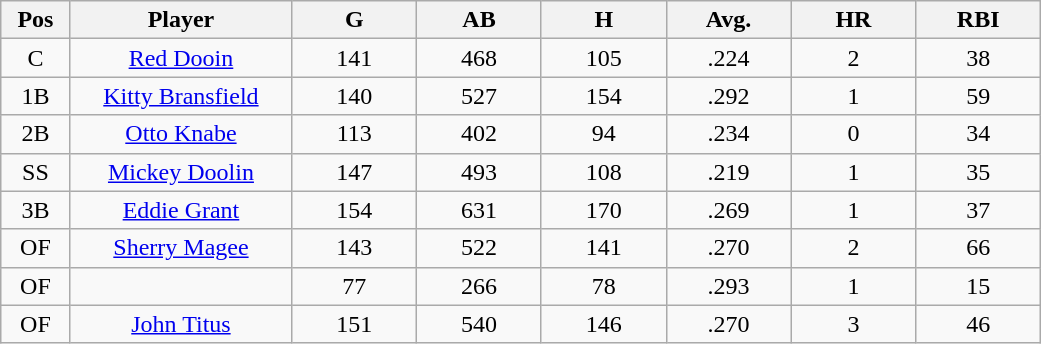<table class="wikitable sortable">
<tr>
<th bgcolor="#DDDDFF" width="5%">Pos</th>
<th bgcolor="#DDDDFF" width="16%">Player</th>
<th bgcolor="#DDDDFF" width="9%">G</th>
<th bgcolor="#DDDDFF" width="9%">AB</th>
<th bgcolor="#DDDDFF" width="9%">H</th>
<th bgcolor="#DDDDFF" width="9%">Avg.</th>
<th bgcolor="#DDDDFF" width="9%">HR</th>
<th bgcolor="#DDDDFF" width="9%">RBI</th>
</tr>
<tr align="center">
<td>C</td>
<td><a href='#'>Red Dooin</a></td>
<td>141</td>
<td>468</td>
<td>105</td>
<td>.224</td>
<td>2</td>
<td>38</td>
</tr>
<tr align="center">
<td>1B</td>
<td><a href='#'>Kitty Bransfield</a></td>
<td>140</td>
<td>527</td>
<td>154</td>
<td>.292</td>
<td>1</td>
<td>59</td>
</tr>
<tr align="center">
<td>2B</td>
<td><a href='#'>Otto Knabe</a></td>
<td>113</td>
<td>402</td>
<td>94</td>
<td>.234</td>
<td>0</td>
<td>34</td>
</tr>
<tr align="center">
<td>SS</td>
<td><a href='#'>Mickey Doolin</a></td>
<td>147</td>
<td>493</td>
<td>108</td>
<td>.219</td>
<td>1</td>
<td>35</td>
</tr>
<tr align="center">
<td>3B</td>
<td><a href='#'>Eddie Grant</a></td>
<td>154</td>
<td>631</td>
<td>170</td>
<td>.269</td>
<td>1</td>
<td>37</td>
</tr>
<tr align="center">
<td>OF</td>
<td><a href='#'>Sherry Magee</a></td>
<td>143</td>
<td>522</td>
<td>141</td>
<td>.270</td>
<td>2</td>
<td>66</td>
</tr>
<tr align="center">
<td>OF</td>
<td></td>
<td>77</td>
<td>266</td>
<td>78</td>
<td>.293</td>
<td>1</td>
<td>15</td>
</tr>
<tr align="center">
<td>OF</td>
<td><a href='#'>John Titus</a></td>
<td>151</td>
<td>540</td>
<td>146</td>
<td>.270</td>
<td>3</td>
<td>46</td>
</tr>
</table>
